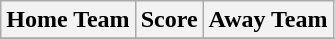<table class="wikitable" style="text-align: center">
<tr>
<th>Home Team</th>
<th>Score</th>
<th>Away Team</th>
</tr>
<tr>
</tr>
</table>
